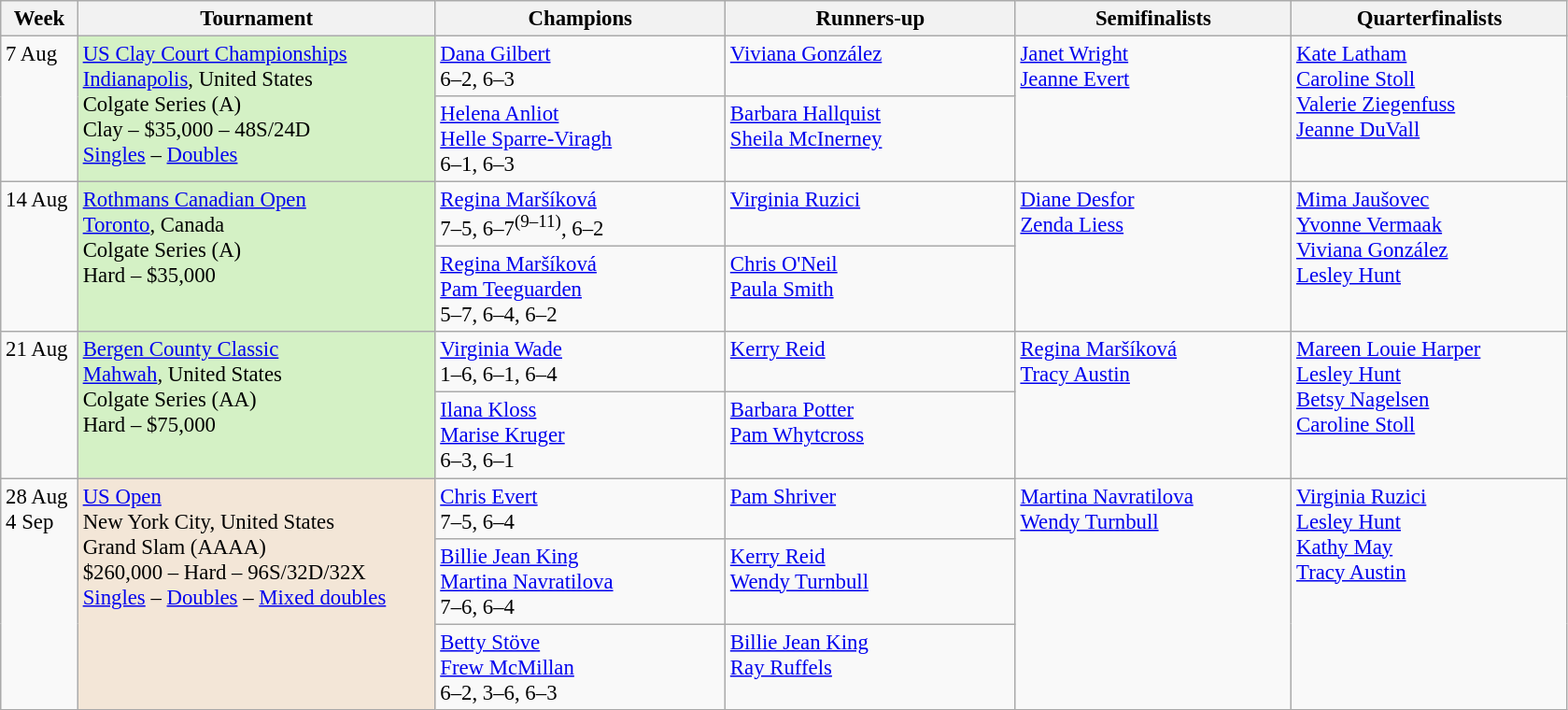<table class=wikitable style=font-size:95%>
<tr>
<th style="width:48px;">Week</th>
<th style="width:248px;">Tournament</th>
<th style="width:200px;">Champions</th>
<th style="width:200px;">Runners-up</th>
<th style="width:190px;">Semifinalists</th>
<th style="width:190px;">Quarterfinalists</th>
</tr>
<tr style="vertical-align: top;">
<td rowspan=2>7 Aug</td>
<td style="background:#D4F1C5;" rowspan="2"><a href='#'>US Clay Court Championships</a><br> <a href='#'>Indianapolis</a>, United States<br>Colgate Series (A) <br>Clay – $35,000 – 48S/24D <br> <a href='#'>Singles</a> – <a href='#'>Doubles</a></td>
<td> <a href='#'>Dana Gilbert</a> <br>6–2, 6–3</td>
<td> <a href='#'>Viviana González</a></td>
<td rowspan=2> <a href='#'>Janet Wright</a><br> <a href='#'>Jeanne Evert</a></td>
<td rowspan=2> <a href='#'>Kate Latham</a><br> <a href='#'>Caroline Stoll</a><br> <a href='#'>Valerie Ziegenfuss</a><br> <a href='#'>Jeanne DuVall</a></td>
</tr>
<tr style="vertical-align: top;">
<td> <a href='#'>Helena Anliot</a> <br>  <a href='#'>Helle Sparre-Viragh</a> <br>6–1, 6–3</td>
<td> <a href='#'>Barbara Hallquist</a> <br>  <a href='#'>Sheila McInerney</a></td>
</tr>
<tr style="vertical-align: top;">
<td rowspan=2>14 Aug</td>
<td style="background:#D4F1C5;" rowspan="2"><a href='#'>Rothmans Canadian Open</a><br> <a href='#'>Toronto</a>, Canada<br>Colgate Series (A)<br>Hard – $35,000</td>
<td> <a href='#'>Regina Maršíková</a> <br>7–5, 6–7<sup>(9–11)</sup>, 6–2</td>
<td> <a href='#'>Virginia Ruzici</a></td>
<td rowspan=2> <a href='#'>Diane Desfor</a><br> <a href='#'>Zenda Liess</a></td>
<td rowspan=2> <a href='#'>Mima Jaušovec</a><br> <a href='#'>Yvonne Vermaak</a><br> <a href='#'>Viviana González</a><br> <a href='#'>Lesley Hunt</a></td>
</tr>
<tr style="vertical-align: top;">
<td> <a href='#'>Regina Maršíková</a> <br>  <a href='#'>Pam Teeguarden</a> <br>5–7, 6–4, 6–2</td>
<td> <a href='#'>Chris O'Neil</a> <br>  <a href='#'>Paula Smith</a></td>
</tr>
<tr style="vertical-align: top;">
<td rowspan=2>21 Aug</td>
<td style="background:#D4F1C5;" rowspan="2"><a href='#'>Bergen County Classic</a><br> <a href='#'>Mahwah</a>, United States<br>Colgate Series (AA)<br>Hard – $75,000</td>
<td> <a href='#'>Virginia Wade</a> <br>1–6, 6–1, 6–4</td>
<td> <a href='#'>Kerry Reid</a></td>
<td rowspan=2> <a href='#'>Regina Maršíková</a><br> <a href='#'>Tracy Austin</a></td>
<td rowspan=2> <a href='#'>Mareen Louie Harper</a><br> <a href='#'>Lesley Hunt</a><br> <a href='#'>Betsy Nagelsen</a><br> <a href='#'>Caroline Stoll</a></td>
</tr>
<tr style="vertical-align: top;">
<td> <a href='#'>Ilana Kloss</a><br>  <a href='#'>Marise Kruger</a> <br> 6–3, 6–1</td>
<td> <a href='#'>Barbara Potter</a> <br>  <a href='#'>Pam Whytcross</a></td>
</tr>
<tr style="vertical-align: top;">
<td rowspan=3>28 Aug<br>4 Sep</td>
<td style="background:#F3E6D7;" rowspan="3"><a href='#'>US Open</a> <br> New York City, United States<br>Grand Slam (AAAA)<br>$260,000 – Hard – 96S/32D/32X<br><a href='#'>Singles</a> – <a href='#'>Doubles</a> – <a href='#'>Mixed doubles</a></td>
<td> <a href='#'>Chris Evert</a> <br>7–5, 6–4</td>
<td> <a href='#'>Pam Shriver</a></td>
<td rowspan=3> <a href='#'>Martina Navratilova</a><br> <a href='#'>Wendy Turnbull</a></td>
<td rowspan=3> <a href='#'>Virginia Ruzici</a><br> <a href='#'>Lesley Hunt</a><br> <a href='#'>Kathy May</a><br> <a href='#'>Tracy Austin</a></td>
</tr>
<tr style="vertical-align: top;">
<td> <a href='#'>Billie Jean King</a><br>  <a href='#'>Martina Navratilova</a> <br>7–6, 6–4</td>
<td> <a href='#'>Kerry Reid</a><br>  <a href='#'>Wendy Turnbull</a></td>
</tr>
<tr style="vertical-align: top;">
<td> <a href='#'>Betty Stöve</a> <br>  <a href='#'>Frew McMillan</a> <br>6–2, 3–6, 6–3</td>
<td> <a href='#'>Billie Jean King</a><br>  <a href='#'>Ray Ruffels</a></td>
</tr>
</table>
